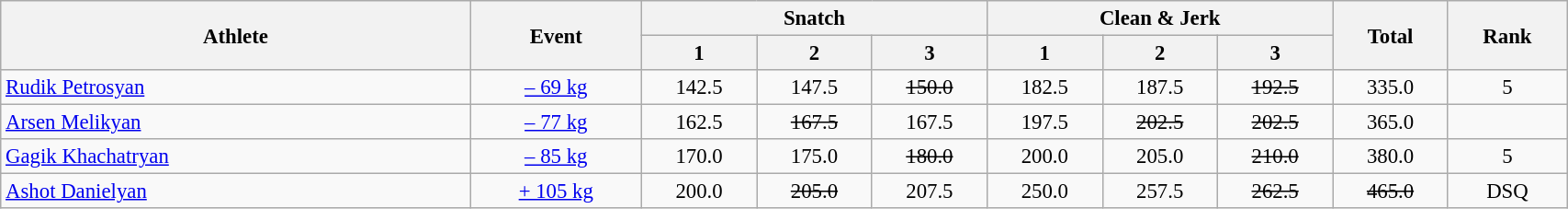<table class=wikitable style="font-size:95%" width="90%">
<tr>
<th rowspan="2">Athlete</th>
<th rowspan="2">Event</th>
<th colspan="3">Snatch</th>
<th colspan="3">Clean & Jerk</th>
<th rowspan="2">Total</th>
<th rowspan="2">Rank</th>
</tr>
<tr>
<th>1</th>
<th>2</th>
<th>3</th>
<th>1</th>
<th>2</th>
<th>3</th>
</tr>
<tr>
<td width=30%><a href='#'>Rudik Petrosyan</a></td>
<td align=center><a href='#'>– 69 kg</a></td>
<td align=center>142.5</td>
<td align=center>147.5</td>
<td align=center><s>150.0</s></td>
<td align=center>182.5</td>
<td align=center>187.5</td>
<td align=center><s>192.5</s></td>
<td align=center>335.0</td>
<td align=center>5</td>
</tr>
<tr>
<td width=30%><a href='#'>Arsen Melikyan</a></td>
<td align=center><a href='#'>– 77 kg</a></td>
<td align=center>162.5</td>
<td align=center><s>167.5</s></td>
<td align=center>167.5</td>
<td align=center>197.5</td>
<td align=center><s>202.5</s></td>
<td align=center><s>202.5</s></td>
<td align=center>365.0</td>
<td align=center></td>
</tr>
<tr>
<td width=30%><a href='#'>Gagik Khachatryan</a></td>
<td align=center><a href='#'>– 85 kg</a></td>
<td align=center>170.0</td>
<td align=center>175.0</td>
<td align=center><s>180.0</s></td>
<td align=center>200.0</td>
<td align=center>205.0</td>
<td align=center><s>210.0</s></td>
<td align=center>380.0</td>
<td align=center>5</td>
</tr>
<tr>
<td width=30%><a href='#'>Ashot Danielyan</a></td>
<td align=center><a href='#'>+ 105 kg</a></td>
<td align=center>200.0</td>
<td align=center><s>205.0</s></td>
<td align=center>207.5</td>
<td align=center>250.0</td>
<td align=center>257.5</td>
<td align=center><s>262.5</s></td>
<td align=center><s>465.0</s></td>
<td align=center>DSQ</td>
</tr>
</table>
